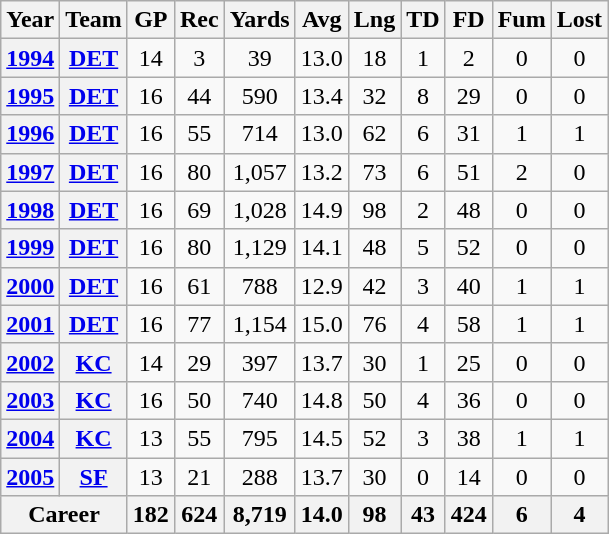<table class="wikitable" style="text-align: center;">
<tr>
<th>Year</th>
<th>Team</th>
<th>GP</th>
<th>Rec</th>
<th>Yards</th>
<th>Avg</th>
<th>Lng</th>
<th>TD</th>
<th>FD</th>
<th>Fum</th>
<th>Lost</th>
</tr>
<tr>
<th><a href='#'>1994</a></th>
<th><a href='#'>DET</a></th>
<td>14</td>
<td>3</td>
<td>39</td>
<td>13.0</td>
<td>18</td>
<td>1</td>
<td>2</td>
<td>0</td>
<td>0</td>
</tr>
<tr>
<th><a href='#'>1995</a></th>
<th><a href='#'>DET</a></th>
<td>16</td>
<td>44</td>
<td>590</td>
<td>13.4</td>
<td>32</td>
<td>8</td>
<td>29</td>
<td>0</td>
<td>0</td>
</tr>
<tr>
<th><a href='#'>1996</a></th>
<th><a href='#'>DET</a></th>
<td>16</td>
<td>55</td>
<td>714</td>
<td>13.0</td>
<td>62</td>
<td>6</td>
<td>31</td>
<td>1</td>
<td>1</td>
</tr>
<tr>
<th><a href='#'>1997</a></th>
<th><a href='#'>DET</a></th>
<td>16</td>
<td>80</td>
<td>1,057</td>
<td>13.2</td>
<td>73</td>
<td>6</td>
<td>51</td>
<td>2</td>
<td>0</td>
</tr>
<tr>
<th><a href='#'>1998</a></th>
<th><a href='#'>DET</a></th>
<td>16</td>
<td>69</td>
<td>1,028</td>
<td>14.9</td>
<td>98</td>
<td>2</td>
<td>48</td>
<td>0</td>
<td>0</td>
</tr>
<tr>
<th><a href='#'>1999</a></th>
<th><a href='#'>DET</a></th>
<td>16</td>
<td>80</td>
<td>1,129</td>
<td>14.1</td>
<td>48</td>
<td>5</td>
<td>52</td>
<td>0</td>
<td>0</td>
</tr>
<tr>
<th><a href='#'>2000</a></th>
<th><a href='#'>DET</a></th>
<td>16</td>
<td>61</td>
<td>788</td>
<td>12.9</td>
<td>42</td>
<td>3</td>
<td>40</td>
<td>1</td>
<td>1</td>
</tr>
<tr>
<th><a href='#'>2001</a></th>
<th><a href='#'>DET</a></th>
<td>16</td>
<td>77</td>
<td>1,154</td>
<td>15.0</td>
<td>76</td>
<td>4</td>
<td>58</td>
<td>1</td>
<td>1</td>
</tr>
<tr>
<th><a href='#'>2002</a></th>
<th><a href='#'>KC</a></th>
<td>14</td>
<td>29</td>
<td>397</td>
<td>13.7</td>
<td>30</td>
<td>1</td>
<td>25</td>
<td>0</td>
<td>0</td>
</tr>
<tr>
<th><a href='#'>2003</a></th>
<th><a href='#'>KC</a></th>
<td>16</td>
<td>50</td>
<td>740</td>
<td>14.8</td>
<td>50</td>
<td>4</td>
<td>36</td>
<td>0</td>
<td>0</td>
</tr>
<tr>
<th><a href='#'>2004</a></th>
<th><a href='#'>KC</a></th>
<td>13</td>
<td>55</td>
<td>795</td>
<td>14.5</td>
<td>52</td>
<td>3</td>
<td>38</td>
<td>1</td>
<td>1</td>
</tr>
<tr>
<th><a href='#'>2005</a></th>
<th><a href='#'>SF</a></th>
<td>13</td>
<td>21</td>
<td>288</td>
<td>13.7</td>
<td>30</td>
<td>0</td>
<td>14</td>
<td>0</td>
<td>0</td>
</tr>
<tr>
<th colspan="2">Career</th>
<th>182</th>
<th>624</th>
<th>8,719</th>
<th>14.0</th>
<th>98</th>
<th>43</th>
<th>424</th>
<th>6</th>
<th>4</th>
</tr>
</table>
